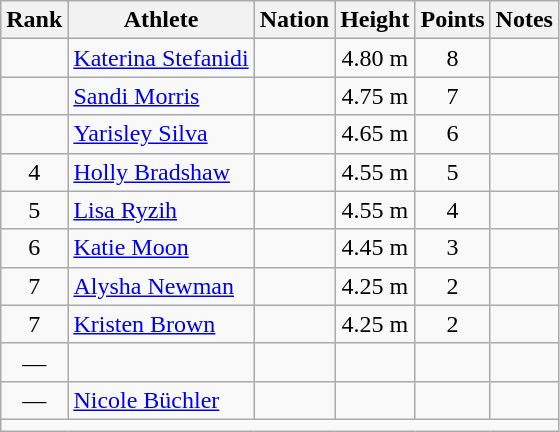<table class="wikitable mw-datatable sortable" style="text-align:center;">
<tr>
<th>Rank</th>
<th>Athlete</th>
<th>Nation</th>
<th>Height</th>
<th>Points</th>
<th>Notes</th>
</tr>
<tr>
<td></td>
<td align=left><a href='#'>Katerina Stefanidi</a></td>
<td align=left></td>
<td>4.80 m</td>
<td>8</td>
<td></td>
</tr>
<tr>
<td></td>
<td align=left><a href='#'>Sandi Morris</a></td>
<td align=left></td>
<td>4.75 m</td>
<td>7</td>
<td></td>
</tr>
<tr>
<td></td>
<td align=left><a href='#'>Yarisley Silva</a></td>
<td align=left></td>
<td>4.65 m</td>
<td>6</td>
<td></td>
</tr>
<tr>
<td>4</td>
<td align=left><a href='#'>Holly Bradshaw</a></td>
<td align=left></td>
<td>4.55 m</td>
<td>5</td>
<td></td>
</tr>
<tr>
<td>5</td>
<td align=left><a href='#'>Lisa Ryzih</a></td>
<td align=left></td>
<td>4.55 m</td>
<td>4</td>
<td></td>
</tr>
<tr>
<td>6</td>
<td align=left><a href='#'>Katie Moon</a></td>
<td align=left></td>
<td>4.45 m</td>
<td>3</td>
<td></td>
</tr>
<tr>
<td>7</td>
<td align=left><a href='#'>Alysha Newman</a></td>
<td align=left></td>
<td>4.25 m</td>
<td>2</td>
<td></td>
</tr>
<tr>
<td>7</td>
<td align=left><a href='#'>Kristen Brown</a></td>
<td align=left></td>
<td>4.25 m</td>
<td>2</td>
<td></td>
</tr>
<tr>
<td>—</td>
<td align=left></td>
<td align=left></td>
<td></td>
<td></td>
<td></td>
</tr>
<tr>
<td>—</td>
<td align=left><a href='#'>Nicole Büchler</a></td>
<td align=left></td>
<td></td>
<td></td>
<td></td>
</tr>
<tr class="sortbottom">
<td colspan=6></td>
</tr>
</table>
